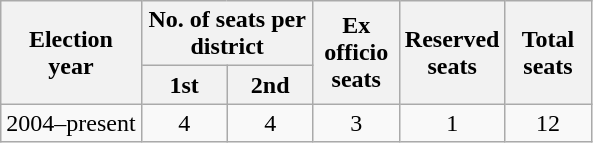<table class=wikitable style="text-align:center">
<tr>
<th rowspan=2>Election<br>year</th>
<th colspan=2>No. of seats per district</th>
<th width=50px rowspan=2>Ex officio seats</th>
<th rowspan=2 width=50px>Reserved seats</th>
<th rowspan=2 width=50px>Total seats</th>
</tr>
<tr>
<th width=50px>1st</th>
<th width=50px>2nd</th>
</tr>
<tr>
<td>2004–present</td>
<td>4</td>
<td>4</td>
<td>3</td>
<td>1</td>
<td>12</td>
</tr>
</table>
